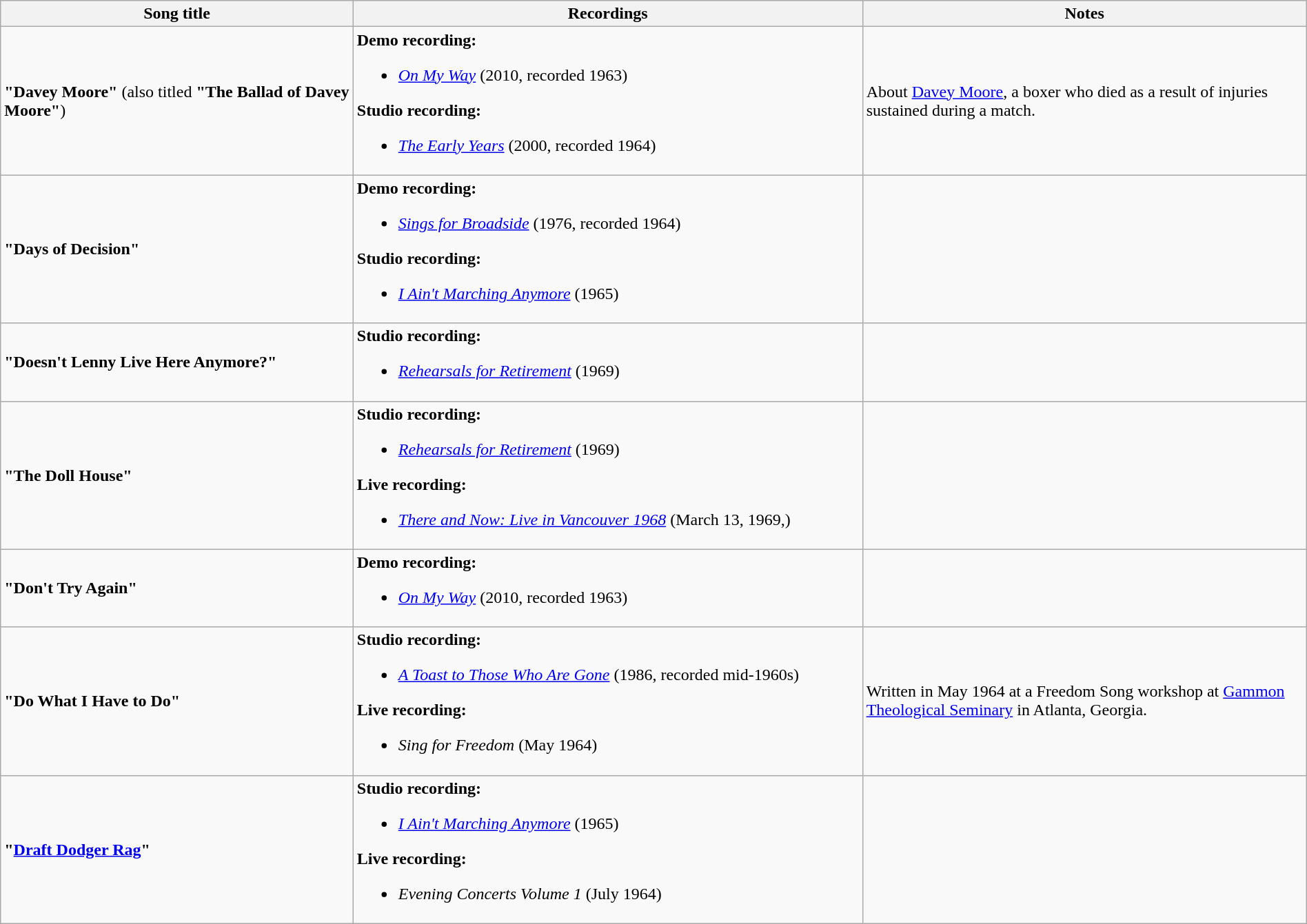<table class="wikitable" width="100%">
<tr>
<th width="27%">Song title</th>
<th width="39%">Recordings</th>
<th width="34%">Notes</th>
</tr>
<tr>
<td><strong>"Davey Moore"</strong> (also titled <strong>"The Ballad of Davey Moore"</strong>)</td>
<td><strong>Demo recording:</strong><br><ul><li><em><a href='#'>On My Way</a></em> (2010, recorded 1963)</li></ul><strong>Studio recording:</strong><ul><li><em><a href='#'>The Early Years</a></em> (2000, recorded 1964)</li></ul></td>
<td>About <a href='#'>Davey Moore</a>, a boxer who died as a result of injuries sustained during a match.</td>
</tr>
<tr>
<td><strong>"Days of Decision"</strong></td>
<td><strong>Demo recording:</strong><br><ul><li><em><a href='#'>Sings for Broadside</a></em> (1976, recorded 1964)</li></ul><strong>Studio recording:</strong><ul><li><em><a href='#'>I Ain't Marching Anymore</a></em> (1965)</li></ul></td>
<td></td>
</tr>
<tr>
<td><strong>"Doesn't Lenny Live Here Anymore?"</strong></td>
<td><strong>Studio recording:</strong><br><ul><li><em><a href='#'>Rehearsals for Retirement</a></em> (1969)</li></ul></td>
<td></td>
</tr>
<tr>
<td><strong>"The Doll House"</strong></td>
<td><strong>Studio recording:</strong><br><ul><li><em><a href='#'>Rehearsals for Retirement</a></em> (1969)</li></ul><strong>Live recording:</strong><ul><li><em><a href='#'>There and Now: Live in Vancouver 1968</a></em> (March 13, 1969,)</li></ul></td>
<td></td>
</tr>
<tr>
<td><strong>"Don't Try Again"</strong></td>
<td><strong>Demo recording:</strong><br><ul><li><em><a href='#'>On My Way</a></em> (2010, recorded 1963)</li></ul></td>
<td></td>
</tr>
<tr>
<td><strong>"Do What I Have to Do"</strong></td>
<td><strong>Studio recording:</strong><br><ul><li><em><a href='#'>A Toast to Those Who Are Gone</a></em> (1986, recorded mid-1960s)</li></ul><strong>Live recording:</strong><ul><li><em>Sing for Freedom</em> (May 1964)</li></ul></td>
<td>Written in May 1964 at a Freedom Song workshop at <a href='#'>Gammon Theological Seminary</a> in Atlanta, Georgia.</td>
</tr>
<tr>
<td><strong>"<a href='#'>Draft Dodger Rag</a>"</strong></td>
<td><strong>Studio recording:</strong><br><ul><li><em><a href='#'>I Ain't Marching Anymore</a></em> (1965)</li></ul><strong>Live recording:</strong><ul><li><em>Evening Concerts Volume 1</em> (July 1964)</li></ul></td>
<td></td>
</tr>
</table>
